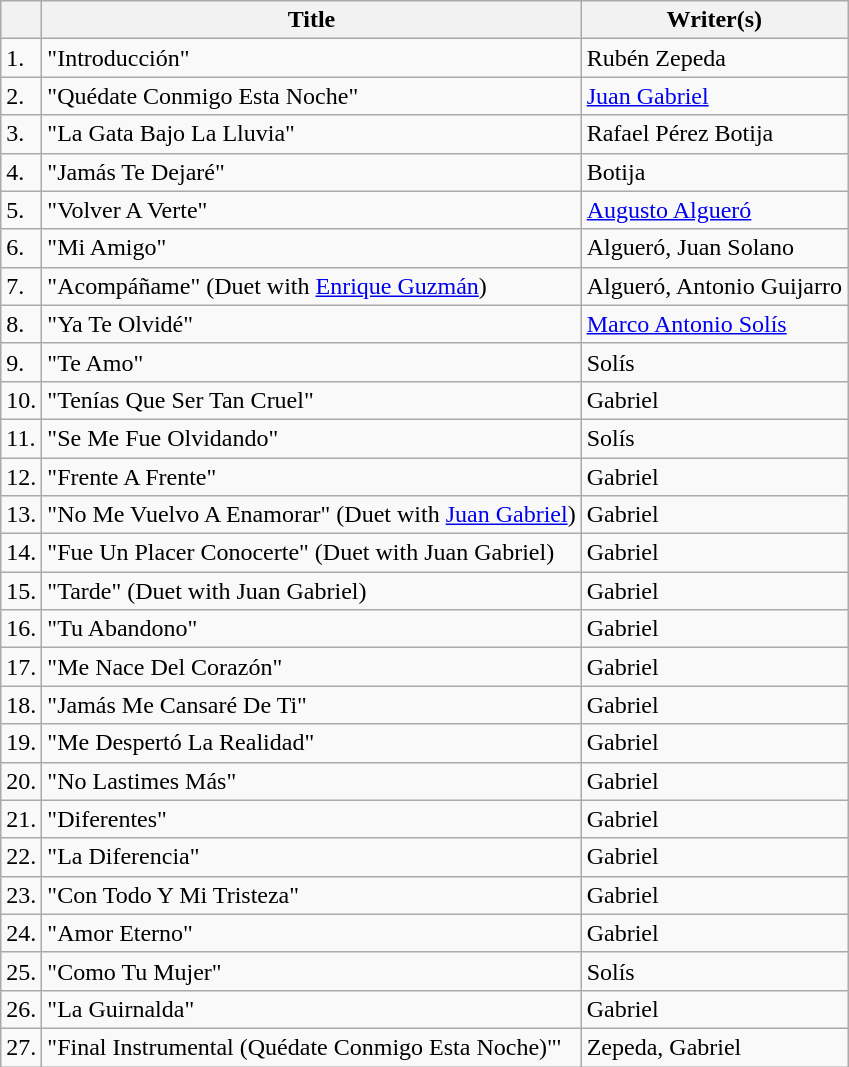<table class="wikitable">
<tr>
<th></th>
<th>Title</th>
<th>Writer(s)</th>
</tr>
<tr>
<td>1.</td>
<td>"Introducción"</td>
<td>Rubén Zepeda</td>
</tr>
<tr>
<td>2.</td>
<td>"Quédate Conmigo Esta Noche"</td>
<td><a href='#'>Juan Gabriel</a></td>
</tr>
<tr>
<td>3.</td>
<td>"La Gata Bajo La Lluvia"</td>
<td>Rafael Pérez Botija</td>
</tr>
<tr>
<td>4.</td>
<td>"Jamás Te Dejaré"</td>
<td>Botija</td>
</tr>
<tr>
<td>5.</td>
<td>"Volver A Verte"</td>
<td><a href='#'>Augusto Algueró</a></td>
</tr>
<tr>
<td>6.</td>
<td>"Mi Amigo"</td>
<td>Algueró, Juan Solano</td>
</tr>
<tr>
<td>7.</td>
<td>"Acompáñame" (Duet with <a href='#'>Enrique Guzmán</a>)</td>
<td>Algueró, Antonio Guijarro</td>
</tr>
<tr>
<td>8.</td>
<td>"Ya Te Olvidé"</td>
<td><a href='#'>Marco Antonio Solís</a></td>
</tr>
<tr>
<td>9.</td>
<td>"Te Amo"</td>
<td>Solís</td>
</tr>
<tr>
<td>10.</td>
<td>"Tenías Que Ser Tan Cruel"</td>
<td>Gabriel</td>
</tr>
<tr>
<td>11.</td>
<td>"Se Me Fue Olvidando"</td>
<td>Solís</td>
</tr>
<tr>
<td>12.</td>
<td>"Frente A Frente"</td>
<td>Gabriel</td>
</tr>
<tr>
<td>13.</td>
<td>"No Me Vuelvo A Enamorar" (Duet with <a href='#'>Juan Gabriel</a>)</td>
<td>Gabriel</td>
</tr>
<tr>
<td>14.</td>
<td>"Fue Un Placer Conocerte" (Duet with Juan Gabriel)</td>
<td>Gabriel</td>
</tr>
<tr>
<td>15.</td>
<td>"Tarde" (Duet with Juan Gabriel)</td>
<td>Gabriel</td>
</tr>
<tr>
<td>16.</td>
<td>"Tu Abandono"</td>
<td>Gabriel</td>
</tr>
<tr>
<td>17.</td>
<td>"Me Nace Del Corazón"</td>
<td>Gabriel</td>
</tr>
<tr>
<td>18.</td>
<td>"Jamás Me Cansaré De Ti"</td>
<td>Gabriel</td>
</tr>
<tr>
<td>19.</td>
<td>"Me Despertó La Realidad"</td>
<td>Gabriel</td>
</tr>
<tr>
<td>20.</td>
<td>"No Lastimes Más"</td>
<td>Gabriel</td>
</tr>
<tr>
<td>21.</td>
<td>"Diferentes"</td>
<td>Gabriel</td>
</tr>
<tr>
<td>22.</td>
<td>"La Diferencia"</td>
<td>Gabriel</td>
</tr>
<tr>
<td>23.</td>
<td>"Con Todo Y Mi Tristeza"</td>
<td>Gabriel</td>
</tr>
<tr>
<td>24.</td>
<td>"Amor Eterno"</td>
<td>Gabriel</td>
</tr>
<tr>
<td>25.</td>
<td>"Como Tu Mujer"</td>
<td>Solís</td>
</tr>
<tr>
<td>26.</td>
<td>"La Guirnalda"</td>
<td>Gabriel</td>
</tr>
<tr>
<td>27.</td>
<td>"Final Instrumental (Quédate Conmigo Esta Noche)"'</td>
<td>Zepeda, Gabriel</td>
</tr>
</table>
